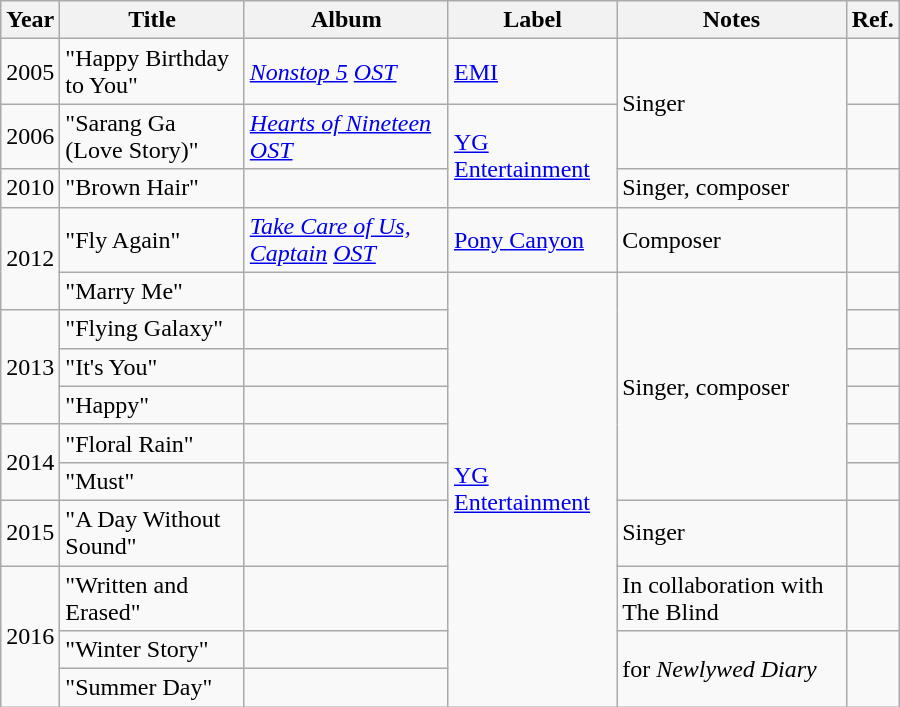<table class="wikitable" style="width:600px">
<tr>
<th width=10>Year</th>
<th>Title</th>
<th>Album</th>
<th>Label</th>
<th>Notes</th>
<th>Ref.</th>
</tr>
<tr>
<td>2005</td>
<td>"Happy Birthday to You"</td>
<td><em><a href='#'>Nonstop 5</a> <a href='#'>OST</a></em></td>
<td><a href='#'>EMI</a></td>
<td rowspan="2">Singer</td>
<td></td>
</tr>
<tr>
<td>2006</td>
<td>"Sarang Ga (Love Story)"</td>
<td><em><a href='#'>Hearts of Nineteen</a> <a href='#'>OST</a></em></td>
<td rowspan="2"><a href='#'>YG Entertainment</a></td>
<td></td>
</tr>
<tr>
<td>2010</td>
<td>"Brown Hair"</td>
<td></td>
<td>Singer, composer</td>
<td></td>
</tr>
<tr>
<td rowspan=2>2012</td>
<td>"Fly Again"</td>
<td><em><a href='#'>Take Care of Us, Captain</a> <a href='#'>OST</a></em></td>
<td><a href='#'>Pony Canyon</a></td>
<td>Composer</td>
<td></td>
</tr>
<tr>
<td>"Marry Me"</td>
<td></td>
<td rowspan="10"><a href='#'>YG Entertainment</a></td>
<td rowspan="6">Singer, composer</td>
<td></td>
</tr>
<tr>
<td rowspan=3>2013</td>
<td>"Flying Galaxy"</td>
<td></td>
<td></td>
</tr>
<tr>
<td>"It's You"</td>
<td></td>
<td></td>
</tr>
<tr>
<td>"Happy"</td>
<td></td>
<td></td>
</tr>
<tr>
<td rowspan=2>2014</td>
<td>"Floral Rain"</td>
<td></td>
<td></td>
</tr>
<tr>
<td>"Must"</td>
<td></td>
<td></td>
</tr>
<tr>
<td>2015</td>
<td>"A Day Without Sound"</td>
<td></td>
<td>Singer</td>
<td></td>
</tr>
<tr>
<td rowspan=3>2016</td>
<td>"Written and Erased"</td>
<td></td>
<td>In collaboration with The Blind</td>
<td></td>
</tr>
<tr>
<td>"Winter Story"</td>
<td></td>
<td rowspan=2>for <em>Newlywed Diary</em></td>
<td rowspan=2></td>
</tr>
<tr>
<td>"Summer Day"</td>
<td></td>
</tr>
</table>
